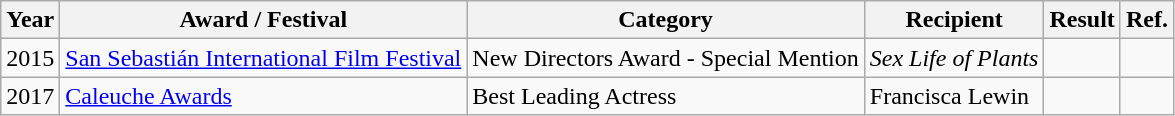<table class="wikitable">
<tr>
<th>Year</th>
<th>Award / Festival</th>
<th>Category</th>
<th>Recipient</th>
<th>Result</th>
<th>Ref.</th>
</tr>
<tr>
<td>2015</td>
<td><a href='#'>San Sebastián International Film Festival</a></td>
<td>New Directors Award - Special Mention</td>
<td><em>Sex Life of Plants</em></td>
<td></td>
<td></td>
</tr>
<tr>
<td>2017</td>
<td><a href='#'>Caleuche Awards</a></td>
<td>Best Leading Actress</td>
<td>Francisca Lewin</td>
<td></td>
<td></td>
</tr>
</table>
